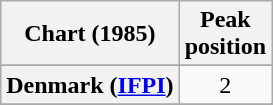<table class="wikitable sortable plainrowheaders">
<tr>
<th scope="col">Chart (1985)</th>
<th scope="col">Peak<br>position</th>
</tr>
<tr>
</tr>
<tr>
</tr>
<tr>
<th scope="row">Denmark (<a href='#'>IFPI</a>)</th>
<td align="center">2</td>
</tr>
<tr>
</tr>
<tr>
</tr>
<tr>
</tr>
<tr>
</tr>
<tr>
</tr>
<tr>
</tr>
<tr>
</tr>
<tr>
</tr>
</table>
